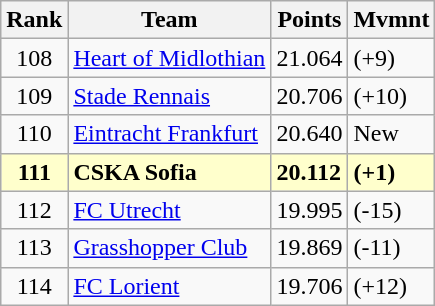<table class="wikitable" style="text-align: center;">
<tr>
<th>Rank</th>
<th>Team</th>
<th>Points</th>
<th>Mvmnt</th>
</tr>
<tr>
<td>108</td>
<td align=left> <a href='#'>Heart of Midlothian</a></td>
<td align=left>21.064</td>
<td align=left> (+9)</td>
</tr>
<tr>
<td>109</td>
<td align=left> <a href='#'>Stade Rennais</a></td>
<td align=left>20.706</td>
<td align=left> (+10)</td>
</tr>
<tr>
<td>110</td>
<td align=left> <a href='#'>Eintracht Frankfurt</a></td>
<td align=left>20.640</td>
<td align=left>New</td>
</tr>
<tr bgcolor="ffffcc">
<td><strong>111</strong></td>
<td align=left> <strong>CSKA Sofia</strong></td>
<td align=left><strong>20.112</strong></td>
<td align=left> <strong>(+1)</strong></td>
</tr>
<tr>
<td>112</td>
<td align=left> <a href='#'>FC Utrecht</a></td>
<td align=left>19.995</td>
<td align=left> (-15)</td>
</tr>
<tr>
<td>113</td>
<td align=left> <a href='#'>Grasshopper Club</a></td>
<td align=left>19.869</td>
<td align=left> (-11)</td>
</tr>
<tr>
<td>114</td>
<td align=left> <a href='#'>FC Lorient</a></td>
<td align=left>19.706</td>
<td align=left> (+12)</td>
</tr>
</table>
